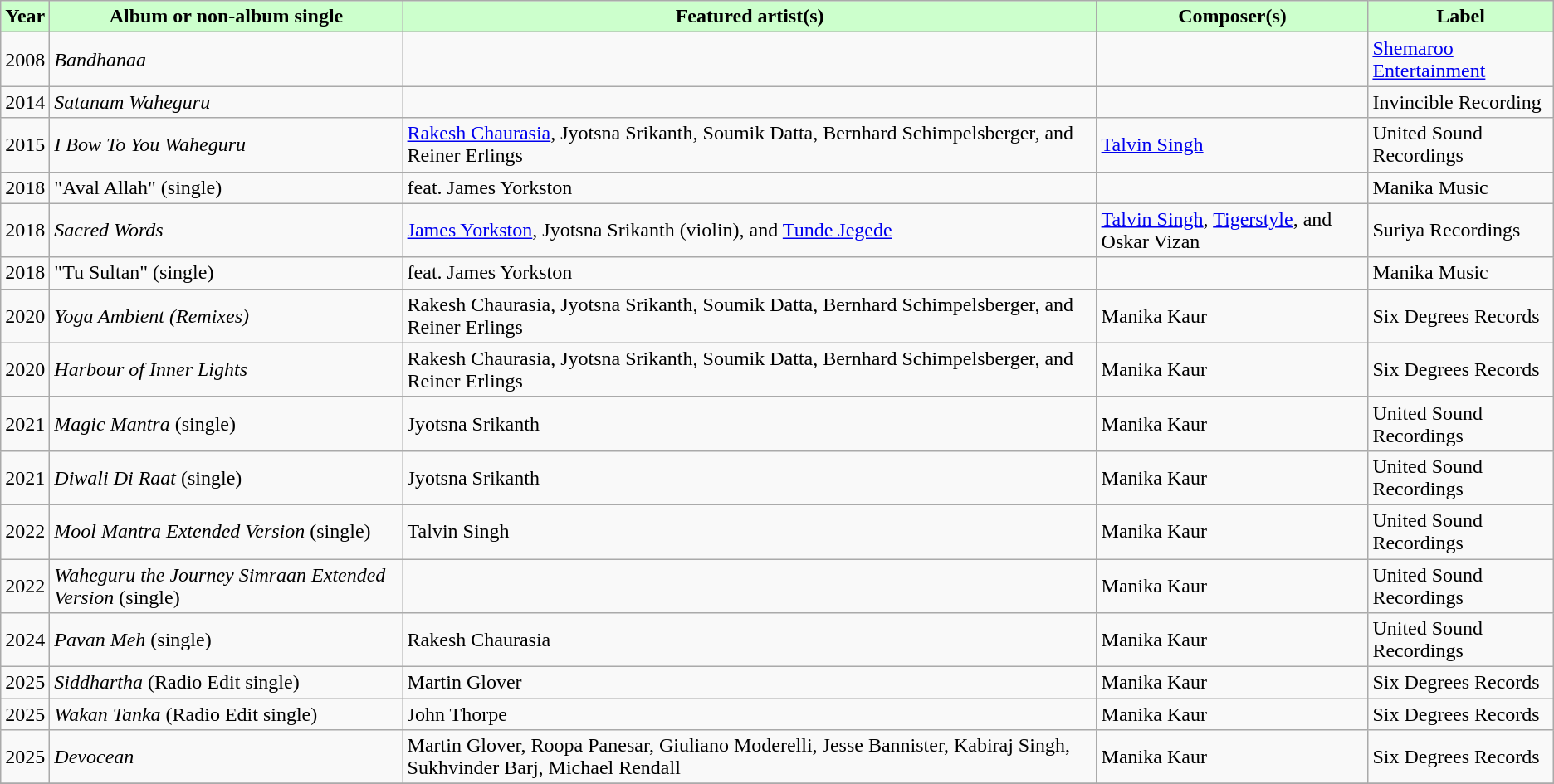<table class="wikitable plainrowheaders">
<tr style="background:#cfc; text-align:center;">
<td><strong>Year</strong></td>
<td><strong>Album or non-album single</strong></td>
<td><strong>Featured artist(s)</strong></td>
<td><strong>Composer(s)</strong></td>
<td><strong>Label</strong></td>
</tr>
<tr>
<td>2008</td>
<td><em>Bandhanaa</em></td>
<td></td>
<td></td>
<td><a href='#'>Shemaroo Entertainment</a></td>
</tr>
<tr>
<td>2014</td>
<td><em>Satanam Waheguru</em></td>
<td></td>
<td></td>
<td>Invincible Recording</td>
</tr>
<tr>
<td>2015</td>
<td><em>I Bow To You Waheguru</em></td>
<td><a href='#'>Rakesh Chaurasia</a>, Jyotsna Srikanth, Soumik Datta, Bernhard Schimpelsberger, and Reiner Erlings</td>
<td><a href='#'>Talvin Singh</a></td>
<td>United Sound Recordings</td>
</tr>
<tr>
<td>2018</td>
<td>"Aval Allah" (single)</td>
<td>feat. James Yorkston</td>
<td></td>
<td>Manika Music</td>
</tr>
<tr>
<td>2018</td>
<td><em>Sacred Words</em></td>
<td><a href='#'>James Yorkston</a>, Jyotsna Srikanth (violin), and <a href='#'>Tunde Jegede</a></td>
<td><a href='#'>Talvin Singh</a>, <a href='#'>Tigerstyle</a>, and Oskar Vizan</td>
<td>Suriya Recordings</td>
</tr>
<tr>
<td>2018</td>
<td>"Tu Sultan" (single)</td>
<td>feat. James Yorkston</td>
<td></td>
<td>Manika Music</td>
</tr>
<tr>
<td>2020</td>
<td><em>Yoga Ambient (Remixes)</em></td>
<td>Rakesh Chaurasia, Jyotsna Srikanth, Soumik Datta, Bernhard Schimpelsberger, and Reiner Erlings</td>
<td>Manika Kaur</td>
<td>Six Degrees Records</td>
</tr>
<tr>
<td>2020</td>
<td><em>Harbour of Inner Lights</em></td>
<td>Rakesh Chaurasia, Jyotsna Srikanth, Soumik Datta, Bernhard Schimpelsberger, and Reiner Erlings</td>
<td>Manika Kaur</td>
<td>Six Degrees Records</td>
</tr>
<tr>
<td>2021</td>
<td><em>Magic Mantra</em> (single)</td>
<td>Jyotsna Srikanth</td>
<td>Manika Kaur</td>
<td>United Sound Recordings</td>
</tr>
<tr>
<td>2021</td>
<td><em>Diwali Di Raat</em> (single)</td>
<td>Jyotsna Srikanth</td>
<td>Manika Kaur</td>
<td>United Sound Recordings</td>
</tr>
<tr>
<td>2022</td>
<td><em>Mool Mantra Extended Version</em> (single)</td>
<td>Talvin Singh</td>
<td>Manika Kaur</td>
<td>United Sound Recordings</td>
</tr>
<tr>
<td>2022</td>
<td><em>Waheguru the Journey Simraan Extended Version</em> (single)</td>
<td></td>
<td>Manika Kaur</td>
<td>United Sound Recordings</td>
</tr>
<tr>
<td>2024</td>
<td><em>Pavan Meh</em> (single)</td>
<td>Rakesh Chaurasia</td>
<td>Manika Kaur</td>
<td>United Sound Recordings</td>
</tr>
<tr>
<td>2025</td>
<td><em>Siddhartha</em> (Radio Edit single)</td>
<td>Martin Glover</td>
<td>Manika Kaur</td>
<td>Six Degrees Records</td>
</tr>
<tr>
<td>2025</td>
<td><em>Wakan Tanka</em> (Radio Edit single)</td>
<td>John Thorpe</td>
<td>Manika Kaur</td>
<td>Six Degrees Records</td>
</tr>
<tr>
<td>2025</td>
<td><em>Devocean</em></td>
<td>Martin Glover, Roopa Panesar, Giuliano Moderelli, Jesse Bannister, Kabiraj Singh, Sukhvinder Barj, Michael Rendall</td>
<td>Manika Kaur</td>
<td>Six Degrees Records</td>
</tr>
<tr>
</tr>
</table>
